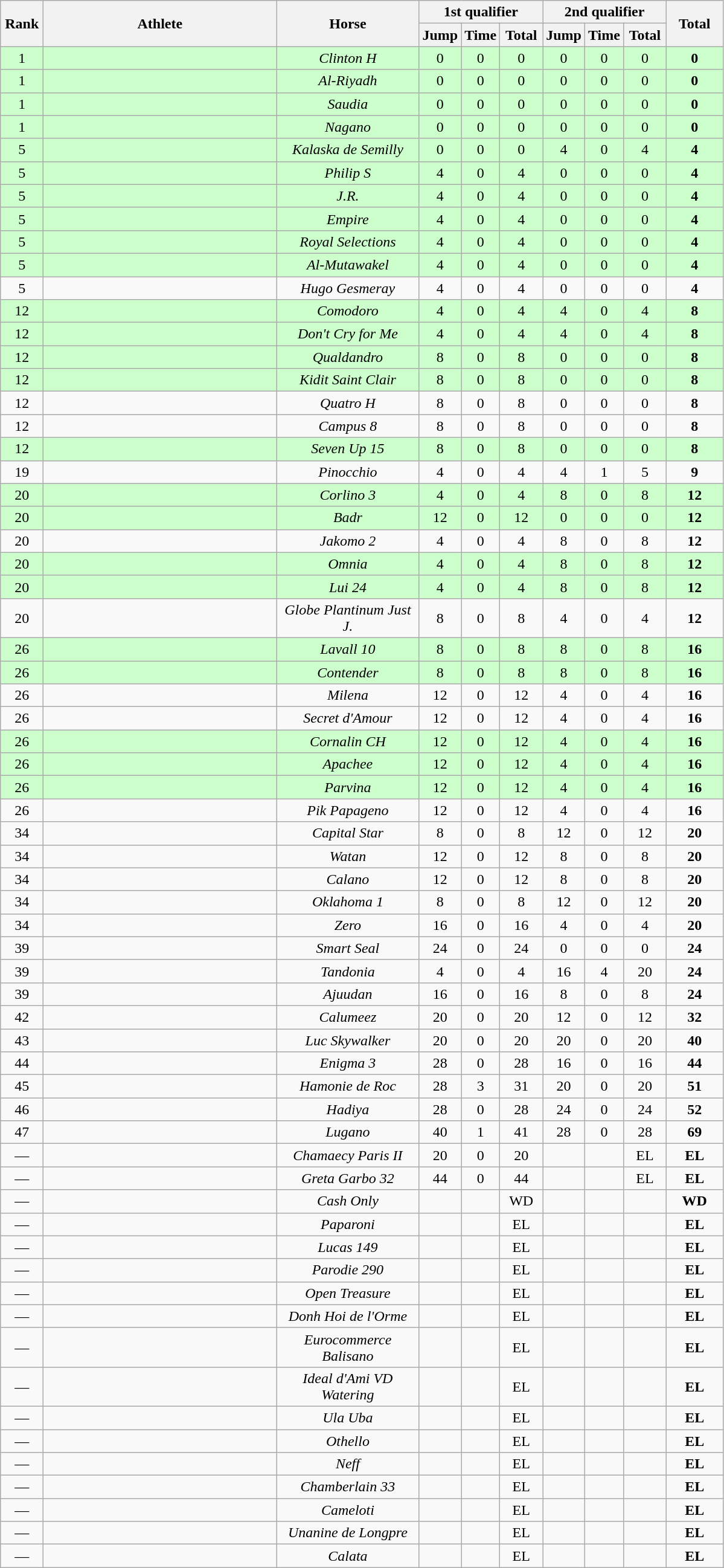<table class="wikitable" style="text-align:center">
<tr>
<th rowspan=2 width=40>Rank</th>
<th rowspan=2 width=250>Athlete</th>
<th rowspan=2 width=150>Horse</th>
<th colspan=3>1st qualifier</th>
<th colspan=3>2nd qualifier</th>
<th rowspan=2 width=55>Total</th>
</tr>
<tr>
<th width=35>Jump</th>
<th width=35>Time</th>
<th width=40>Total</th>
<th width=35>Jump</th>
<th width=35>Time</th>
<th width=40>Total</th>
</tr>
<tr bgcolor="ccffcc">
<td>1</td>
<td align=left></td>
<td><em>Clinton H</em></td>
<td>0</td>
<td>0</td>
<td>0</td>
<td>0</td>
<td>0</td>
<td>0</td>
<td><strong>0</strong></td>
</tr>
<tr bgcolor="ccffcc">
<td>1</td>
<td align=left></td>
<td><em>Al-Riyadh</em></td>
<td>0</td>
<td>0</td>
<td>0</td>
<td>0</td>
<td>0</td>
<td>0</td>
<td><strong>0</strong></td>
</tr>
<tr bgcolor="ccffcc">
<td>1</td>
<td align=left></td>
<td><em>Saudia</em></td>
<td>0</td>
<td>0</td>
<td>0</td>
<td>0</td>
<td>0</td>
<td>0</td>
<td><strong>0</strong></td>
</tr>
<tr bgcolor="ccffcc">
<td>1</td>
<td align=left></td>
<td><em>Nagano</em></td>
<td>0</td>
<td>0</td>
<td>0</td>
<td>0</td>
<td>0</td>
<td>0</td>
<td><strong>0</strong></td>
</tr>
<tr bgcolor="ccffcc">
<td>5</td>
<td align=left></td>
<td><em>Kalaska de Semilly</em></td>
<td>0</td>
<td>0</td>
<td>0</td>
<td>4</td>
<td>0</td>
<td>4</td>
<td><strong>4</strong></td>
</tr>
<tr bgcolor="ccffcc">
<td>5</td>
<td align=left></td>
<td><em>Philip S</em></td>
<td>4</td>
<td>0</td>
<td>4</td>
<td>0</td>
<td>0</td>
<td>0</td>
<td><strong>4</strong></td>
</tr>
<tr bgcolor="ccffcc">
<td>5</td>
<td align=left></td>
<td><em>J.R.</em></td>
<td>4</td>
<td>0</td>
<td>4</td>
<td>0</td>
<td>0</td>
<td>0</td>
<td><strong>4</strong></td>
</tr>
<tr bgcolor="ccffcc">
<td>5</td>
<td align=left></td>
<td><em>Empire</em></td>
<td>4</td>
<td>0</td>
<td>4</td>
<td>0</td>
<td>0</td>
<td>0</td>
<td><strong>4</strong></td>
</tr>
<tr bgcolor="ccffcc">
<td>5</td>
<td align=left></td>
<td><em>Royal Selections</em></td>
<td>4</td>
<td>0</td>
<td>4</td>
<td>0</td>
<td>0</td>
<td>0</td>
<td><strong>4</strong></td>
</tr>
<tr bgcolor="ccffcc">
<td>5</td>
<td align=left></td>
<td><em>Al-Mutawakel</em></td>
<td>4</td>
<td>0</td>
<td>4</td>
<td>0</td>
<td>0</td>
<td>0</td>
<td><strong>4</strong></td>
</tr>
<tr>
<td>5</td>
<td align=left></td>
<td><em>Hugo Gesmeray</em></td>
<td>4</td>
<td>0</td>
<td>4</td>
<td>0</td>
<td>0</td>
<td>0</td>
<td><strong>4</strong></td>
</tr>
<tr bgcolor="ccffcc">
<td>12</td>
<td align=left></td>
<td><em>Comodoro</em></td>
<td>4</td>
<td>0</td>
<td>4</td>
<td>4</td>
<td>0</td>
<td>4</td>
<td><strong>8</strong></td>
</tr>
<tr bgcolor="ccffcc">
<td>12</td>
<td align=left></td>
<td><em>Don't Cry for Me</em></td>
<td>4</td>
<td>0</td>
<td>4</td>
<td>4</td>
<td>0</td>
<td>4</td>
<td><strong>8</strong></td>
</tr>
<tr bgcolor="ccffcc">
<td>12</td>
<td align=left></td>
<td><em>Qualdandro</em></td>
<td>8</td>
<td>0</td>
<td>8</td>
<td>0</td>
<td>0</td>
<td>0</td>
<td><strong>8</strong></td>
</tr>
<tr bgcolor="ccffcc">
<td>12</td>
<td align=left></td>
<td><em>Kidit Saint Clair</em></td>
<td>8</td>
<td>0</td>
<td>8</td>
<td>0</td>
<td>0</td>
<td>0</td>
<td><strong>8</strong></td>
</tr>
<tr>
<td>12</td>
<td align=left></td>
<td><em>Quatro H</em></td>
<td>8</td>
<td>0</td>
<td>8</td>
<td>0</td>
<td>0</td>
<td>0</td>
<td><strong>8</strong></td>
</tr>
<tr>
<td>12</td>
<td align=left></td>
<td><em>Campus 8</em></td>
<td>8</td>
<td>0</td>
<td>8</td>
<td>0</td>
<td>0</td>
<td>0</td>
<td><strong>8</strong></td>
</tr>
<tr bgcolor="ccffcc">
<td>12</td>
<td align=left></td>
<td><em>Seven Up 15</em></td>
<td>8</td>
<td>0</td>
<td>8</td>
<td>0</td>
<td>0</td>
<td>0</td>
<td><strong>8</strong></td>
</tr>
<tr>
<td>19</td>
<td align=left></td>
<td><em>Pinocchio</em></td>
<td>4</td>
<td>0</td>
<td>4</td>
<td>4</td>
<td>1</td>
<td>5</td>
<td><strong>9</strong></td>
</tr>
<tr bgcolor="ccffcc">
<td>20</td>
<td align=left></td>
<td><em>Corlino 3</em></td>
<td>4</td>
<td>0</td>
<td>4</td>
<td>8</td>
<td>0</td>
<td>8</td>
<td><strong>12</strong></td>
</tr>
<tr bgcolor="ccffcc">
<td>20</td>
<td align=left></td>
<td><em>Badr</em></td>
<td>12</td>
<td>0</td>
<td>12</td>
<td>0</td>
<td>0</td>
<td>0</td>
<td><strong>12</strong></td>
</tr>
<tr>
<td>20</td>
<td align=left></td>
<td><em>Jakomo 2</em></td>
<td>4</td>
<td>0</td>
<td>4</td>
<td>8</td>
<td>0</td>
<td>8</td>
<td><strong>12</strong></td>
</tr>
<tr bgcolor="ccffcc">
<td>20</td>
<td align=left></td>
<td><em>Omnia</em></td>
<td>4</td>
<td>0</td>
<td>4</td>
<td>8</td>
<td>0</td>
<td>8</td>
<td><strong>12</strong></td>
</tr>
<tr bgcolor="ccffcc">
<td>20</td>
<td align=left></td>
<td><em>Lui 24</em></td>
<td>4</td>
<td>0</td>
<td>4</td>
<td>8</td>
<td>0</td>
<td>8</td>
<td><strong>12</strong></td>
</tr>
<tr>
<td>20</td>
<td align=left></td>
<td><em>Globe Plantinum Just J.</em></td>
<td>8</td>
<td>0</td>
<td>8</td>
<td>4</td>
<td>0</td>
<td>4</td>
<td><strong>12</strong></td>
</tr>
<tr bgcolor="ccffcc">
<td>26</td>
<td align=left></td>
<td><em>Lavall 10</em></td>
<td>8</td>
<td>0</td>
<td>8</td>
<td>8</td>
<td>0</td>
<td>8</td>
<td><strong>16</strong></td>
</tr>
<tr bgcolor="ccffcc">
<td>26</td>
<td align=left></td>
<td><em>Contender</em></td>
<td>8</td>
<td>0</td>
<td>8</td>
<td>8</td>
<td>0</td>
<td>8</td>
<td><strong>16</strong></td>
</tr>
<tr>
<td>26</td>
<td align=left></td>
<td><em>Milena</em></td>
<td>12</td>
<td>0</td>
<td>12</td>
<td>4</td>
<td>0</td>
<td>4</td>
<td><strong>16</strong></td>
</tr>
<tr>
<td>26</td>
<td align=left></td>
<td><em>Secret d'Amour</em></td>
<td>12</td>
<td>0</td>
<td>12</td>
<td>4</td>
<td>0</td>
<td>4</td>
<td><strong>16</strong></td>
</tr>
<tr bgcolor="ccffcc">
<td>26</td>
<td align=left></td>
<td><em>Cornalin CH</em></td>
<td>12</td>
<td>0</td>
<td>12</td>
<td>4</td>
<td>0</td>
<td>4</td>
<td><strong>16</strong></td>
</tr>
<tr bgcolor="ccffcc">
<td>26</td>
<td align=left></td>
<td><em>Apachee</em></td>
<td>12</td>
<td>0</td>
<td>12</td>
<td>4</td>
<td>0</td>
<td>4</td>
<td><strong>16</strong></td>
</tr>
<tr bgcolor="ccffcc">
<td>26</td>
<td align=left></td>
<td><em>Parvina</em></td>
<td>12</td>
<td>0</td>
<td>12</td>
<td>4</td>
<td>0</td>
<td>4</td>
<td><strong>16</strong></td>
</tr>
<tr>
<td>26</td>
<td align=left></td>
<td><em>Pik Papageno</em></td>
<td>12</td>
<td>0</td>
<td>12</td>
<td>4</td>
<td>0</td>
<td>4</td>
<td><strong>16</strong></td>
</tr>
<tr>
<td>34</td>
<td align=left></td>
<td><em>Capital Star</em></td>
<td>8</td>
<td>0</td>
<td>8</td>
<td>12</td>
<td>0</td>
<td>12</td>
<td><strong>20</strong></td>
</tr>
<tr>
<td>34</td>
<td align=left></td>
<td><em>Watan</em></td>
<td>12</td>
<td>0</td>
<td>12</td>
<td>8</td>
<td>0</td>
<td>8</td>
<td><strong>20</strong></td>
</tr>
<tr>
<td>34</td>
<td align=left></td>
<td><em>Calano</em></td>
<td>12</td>
<td>0</td>
<td>12</td>
<td>8</td>
<td>0</td>
<td>8</td>
<td><strong>20</strong></td>
</tr>
<tr>
<td>34</td>
<td align=left></td>
<td><em>Oklahoma 1</em></td>
<td>8</td>
<td>0</td>
<td>8</td>
<td>12</td>
<td>0</td>
<td>12</td>
<td><strong>20</strong></td>
</tr>
<tr>
<td>34</td>
<td align=left></td>
<td><em>Zero</em></td>
<td>16</td>
<td>0</td>
<td>16</td>
<td>4</td>
<td>0</td>
<td>4</td>
<td><strong>20</strong></td>
</tr>
<tr>
<td>39</td>
<td align=left></td>
<td><em>Smart Seal</em></td>
<td>24</td>
<td>0</td>
<td>24</td>
<td>0</td>
<td>0</td>
<td>0</td>
<td><strong>24</strong></td>
</tr>
<tr>
<td>39</td>
<td align=left></td>
<td><em>Tandonia</em></td>
<td>4</td>
<td>0</td>
<td>4</td>
<td>16</td>
<td>4</td>
<td>20</td>
<td><strong>24</strong></td>
</tr>
<tr>
<td>39</td>
<td align=left></td>
<td><em>Ajuudan</em></td>
<td>16</td>
<td>0</td>
<td>16</td>
<td>8</td>
<td>0</td>
<td>8</td>
<td><strong>24</strong></td>
</tr>
<tr>
<td>42</td>
<td align=left></td>
<td><em>Calumeez</em></td>
<td>20</td>
<td>0</td>
<td>20</td>
<td>12</td>
<td>0</td>
<td>12</td>
<td><strong>32</strong></td>
</tr>
<tr>
<td>43</td>
<td align=left></td>
<td><em>Luc Skywalker</em></td>
<td>20</td>
<td>0</td>
<td>20</td>
<td>20</td>
<td>0</td>
<td>20</td>
<td><strong>40</strong></td>
</tr>
<tr>
<td>44</td>
<td align=left></td>
<td><em>Enigma 3</em></td>
<td>28</td>
<td>0</td>
<td>28</td>
<td>16</td>
<td>0</td>
<td>16</td>
<td><strong>44</strong></td>
</tr>
<tr>
<td>45</td>
<td align=left></td>
<td><em>Hamonie de Roc</em></td>
<td>28</td>
<td>3</td>
<td>31</td>
<td>20</td>
<td>0</td>
<td>20</td>
<td><strong>51</strong></td>
</tr>
<tr>
<td>46</td>
<td align=left></td>
<td><em>Hadiya</em></td>
<td>28</td>
<td>0</td>
<td>28</td>
<td>24</td>
<td>0</td>
<td>24</td>
<td><strong>52</strong></td>
</tr>
<tr>
<td>47</td>
<td align=left></td>
<td><em>Lugano</em></td>
<td>40</td>
<td>1</td>
<td>41</td>
<td>28</td>
<td>0</td>
<td>28</td>
<td><strong>69</strong></td>
</tr>
<tr>
<td>—</td>
<td align=left></td>
<td><em>Chamaecy Paris II</em></td>
<td>20</td>
<td>0</td>
<td>20</td>
<td></td>
<td></td>
<td>EL</td>
<td><strong>EL</strong></td>
</tr>
<tr>
<td>—</td>
<td align=left></td>
<td><em>Greta Garbo 32</em></td>
<td>44</td>
<td>0</td>
<td>44</td>
<td></td>
<td></td>
<td>EL</td>
<td><strong>EL</strong></td>
</tr>
<tr>
<td>—</td>
<td align=left></td>
<td><em>Cash Only</em></td>
<td></td>
<td></td>
<td>WD</td>
<td></td>
<td></td>
<td></td>
<td><strong>WD</strong></td>
</tr>
<tr>
<td>—</td>
<td align=left></td>
<td><em>Paparoni</em></td>
<td></td>
<td></td>
<td>EL</td>
<td></td>
<td></td>
<td></td>
<td><strong>EL</strong></td>
</tr>
<tr>
<td>—</td>
<td align=left></td>
<td><em>Lucas 149</em></td>
<td></td>
<td></td>
<td>EL</td>
<td></td>
<td></td>
<td></td>
<td><strong>EL</strong></td>
</tr>
<tr>
<td>—</td>
<td align=left></td>
<td><em>Parodie 290</em></td>
<td></td>
<td></td>
<td>EL</td>
<td></td>
<td></td>
<td></td>
<td><strong>EL</strong></td>
</tr>
<tr>
<td>—</td>
<td align=left></td>
<td><em>Open Treasure</em></td>
<td></td>
<td></td>
<td>EL</td>
<td></td>
<td></td>
<td></td>
<td><strong>EL</strong></td>
</tr>
<tr>
<td>—</td>
<td align=left></td>
<td><em>Donh Hoi de l'Orme</em></td>
<td></td>
<td></td>
<td>EL</td>
<td></td>
<td></td>
<td></td>
<td><strong>EL</strong></td>
</tr>
<tr>
<td>—</td>
<td align=left></td>
<td><em>Eurocommerce Balisano</em></td>
<td></td>
<td></td>
<td>EL</td>
<td></td>
<td></td>
<td></td>
<td><strong>EL</strong></td>
</tr>
<tr>
<td>—</td>
<td align=left></td>
<td><em>Ideal d'Ami VD Watering</em></td>
<td></td>
<td></td>
<td>EL</td>
<td></td>
<td></td>
<td></td>
<td><strong>EL</strong></td>
</tr>
<tr>
<td>—</td>
<td align=left></td>
<td><em>Ula Uba</em></td>
<td></td>
<td></td>
<td>EL</td>
<td></td>
<td></td>
<td></td>
<td><strong>EL</strong></td>
</tr>
<tr>
<td>—</td>
<td align=left></td>
<td><em>Othello</em></td>
<td></td>
<td></td>
<td>EL</td>
<td></td>
<td></td>
<td></td>
<td><strong>EL</strong></td>
</tr>
<tr>
<td>—</td>
<td align=left></td>
<td><em>Neff</em></td>
<td></td>
<td></td>
<td>EL</td>
<td></td>
<td></td>
<td></td>
<td><strong>EL</strong></td>
</tr>
<tr>
<td>—</td>
<td align=left></td>
<td><em>Chamberlain 33</em></td>
<td></td>
<td></td>
<td>EL</td>
<td></td>
<td></td>
<td></td>
<td><strong>EL</strong></td>
</tr>
<tr>
<td>—</td>
<td align=left></td>
<td><em>Cameloti</em></td>
<td></td>
<td></td>
<td>EL</td>
<td></td>
<td></td>
<td></td>
<td><strong>EL</strong></td>
</tr>
<tr>
<td>—</td>
<td align=left></td>
<td><em>Unanine de Longpre</em></td>
<td></td>
<td></td>
<td>EL</td>
<td></td>
<td></td>
<td></td>
<td><strong>EL</strong></td>
</tr>
<tr>
<td>—</td>
<td align=left></td>
<td><em>Calata</em></td>
<td></td>
<td></td>
<td>EL</td>
<td></td>
<td></td>
<td></td>
<td><strong>EL</strong></td>
</tr>
</table>
